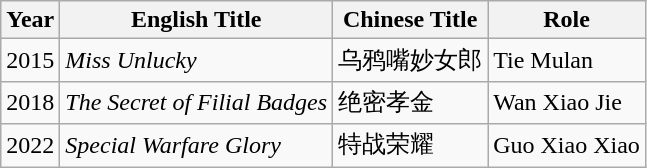<table class="wikitable">
<tr>
<th>Year</th>
<th>English Title</th>
<th>Chinese Title</th>
<th>Role</th>
</tr>
<tr>
<td>2015</td>
<td><em>Miss Unlucky</em></td>
<td>乌鸦嘴妙女郎</td>
<td>Tie Mulan</td>
</tr>
<tr>
<td>2018</td>
<td><em>The Secret of Filial Badges</em></td>
<td>绝密孝金</td>
<td>Wan Xiao Jie</td>
</tr>
<tr>
<td>2022</td>
<td><em>Special Warfare Glory</em></td>
<td>特战荣耀</td>
<td>Guo Xiao Xiao</td>
</tr>
</table>
